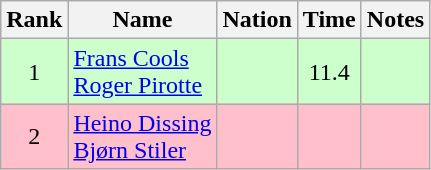<table class="wikitable sortable" style="text-align:center">
<tr>
<th>Rank</th>
<th>Name</th>
<th>Nation</th>
<th>Time</th>
<th>Notes</th>
</tr>
<tr style="background:#cfc;">
<td>1</td>
<td align=left><a href='#'>Frans Cools</a><br><a href='#'>Roger Pirotte</a></td>
<td align=left></td>
<td>11.4</td>
<td></td>
</tr>
<tr bgcolor=pink>
<td>2</td>
<td align=left><a href='#'>Heino Dissing</a><br><a href='#'>Bjørn Stiler</a></td>
<td align=left></td>
<td></td>
<td></td>
</tr>
</table>
